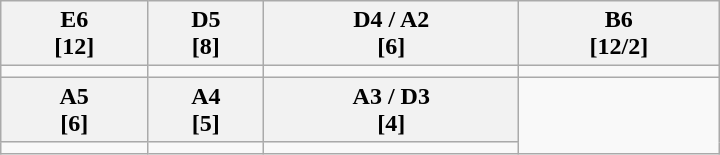<table class=wikitable width=480>
<tr>
<th>E6<br>[12]</th>
<th>D5<br>[8]</th>
<th>D4 / A2<br>[6]</th>
<th>B6<br>[12/2]</th>
</tr>
<tr valign=top align=center>
<td></td>
<td></td>
<td></td>
<td></td>
</tr>
<tr>
<th>A5<br>[6]</th>
<th>A4<br>[5]</th>
<th>A3 / D3<br>[4]</th>
</tr>
<tr valign=top align=center>
<td></td>
<td></td>
<td></td>
</tr>
</table>
